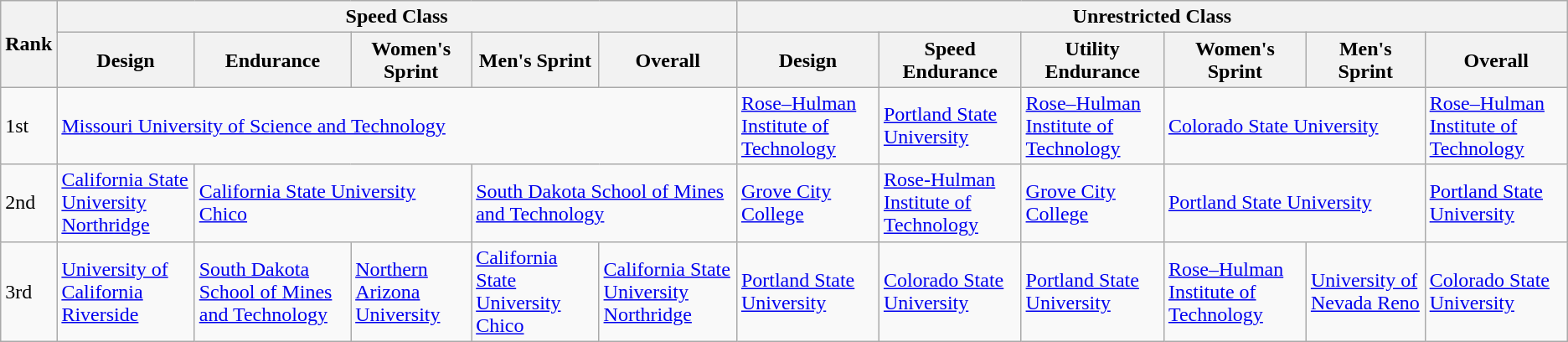<table class="wikitable mw-collapsible">
<tr>
<th rowspan="2">Rank</th>
<th colspan="5">Speed Class</th>
<th colspan="6">Unrestricted  Class</th>
</tr>
<tr>
<th>Design</th>
<th>Endurance</th>
<th>Women's Sprint</th>
<th>Men's Sprint</th>
<th>Overall</th>
<th>Design</th>
<th>Speed Endurance</th>
<th>Utility Endurance</th>
<th>Women's Sprint</th>
<th>Men's Sprint</th>
<th>Overall</th>
</tr>
<tr>
<td>1st</td>
<td colspan="5"><a href='#'>Missouri University of Science and Technology</a></td>
<td><a href='#'>Rose–Hulman Institute of Technology</a></td>
<td><a href='#'>Portland State University</a></td>
<td><a href='#'>Rose–Hulman Institute of Technology</a></td>
<td colspan="2"><a href='#'>Colorado State University</a></td>
<td><a href='#'>Rose–Hulman Institute of Technology</a></td>
</tr>
<tr>
<td>2nd</td>
<td><a href='#'>California State University Northridge</a></td>
<td colspan="2"><a href='#'>California State University Chico</a></td>
<td colspan="2"><a href='#'>South Dakota School of Mines and Technology</a></td>
<td><a href='#'>Grove City College</a></td>
<td><a href='#'>Rose-Hulman Institute of Technology</a></td>
<td><a href='#'>Grove City College</a></td>
<td colspan="2"><a href='#'>Portland State University</a></td>
<td><a href='#'>Portland State University</a></td>
</tr>
<tr>
<td>3rd</td>
<td><a href='#'>University of California Riverside</a></td>
<td><a href='#'>South Dakota School of Mines and Technology</a></td>
<td><a href='#'>Northern Arizona University</a></td>
<td><a href='#'>California State University Chico</a></td>
<td><a href='#'>California State University Northridge</a></td>
<td><a href='#'>Portland State University</a></td>
<td><a href='#'>Colorado State University</a></td>
<td><a href='#'>Portland State University</a></td>
<td><a href='#'>Rose–Hulman Institute of Technology</a></td>
<td><a href='#'>University of Nevada Reno</a></td>
<td><a href='#'>Colorado State University</a></td>
</tr>
</table>
